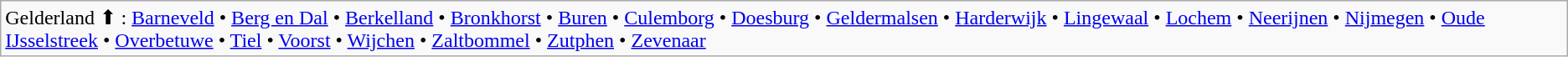<table class="wikitable">
<tr>
<td>Gelderland ⬆ : <a href='#'>Barneveld</a> • <a href='#'>Berg en Dal</a> • <a href='#'>Berkelland</a> • <a href='#'>Bronkhorst</a> • <a href='#'>Buren</a> • <a href='#'>Culemborg</a> • <a href='#'>Doesburg</a> • <a href='#'>Geldermalsen</a> • <a href='#'>Harderwijk</a> • <a href='#'>Lingewaal</a> • <a href='#'>Lochem</a> • <a href='#'>Neerijnen</a> • <a href='#'>Nijmegen</a> • <a href='#'>Oude IJsselstreek</a> • <a href='#'>Overbetuwe</a> • <a href='#'>Tiel</a> • <a href='#'>Voorst</a> • <a href='#'>Wijchen</a> • <a href='#'>Zaltbommel</a> • <a href='#'>Zutphen</a> • <a href='#'>Zevenaar</a></td>
</tr>
</table>
